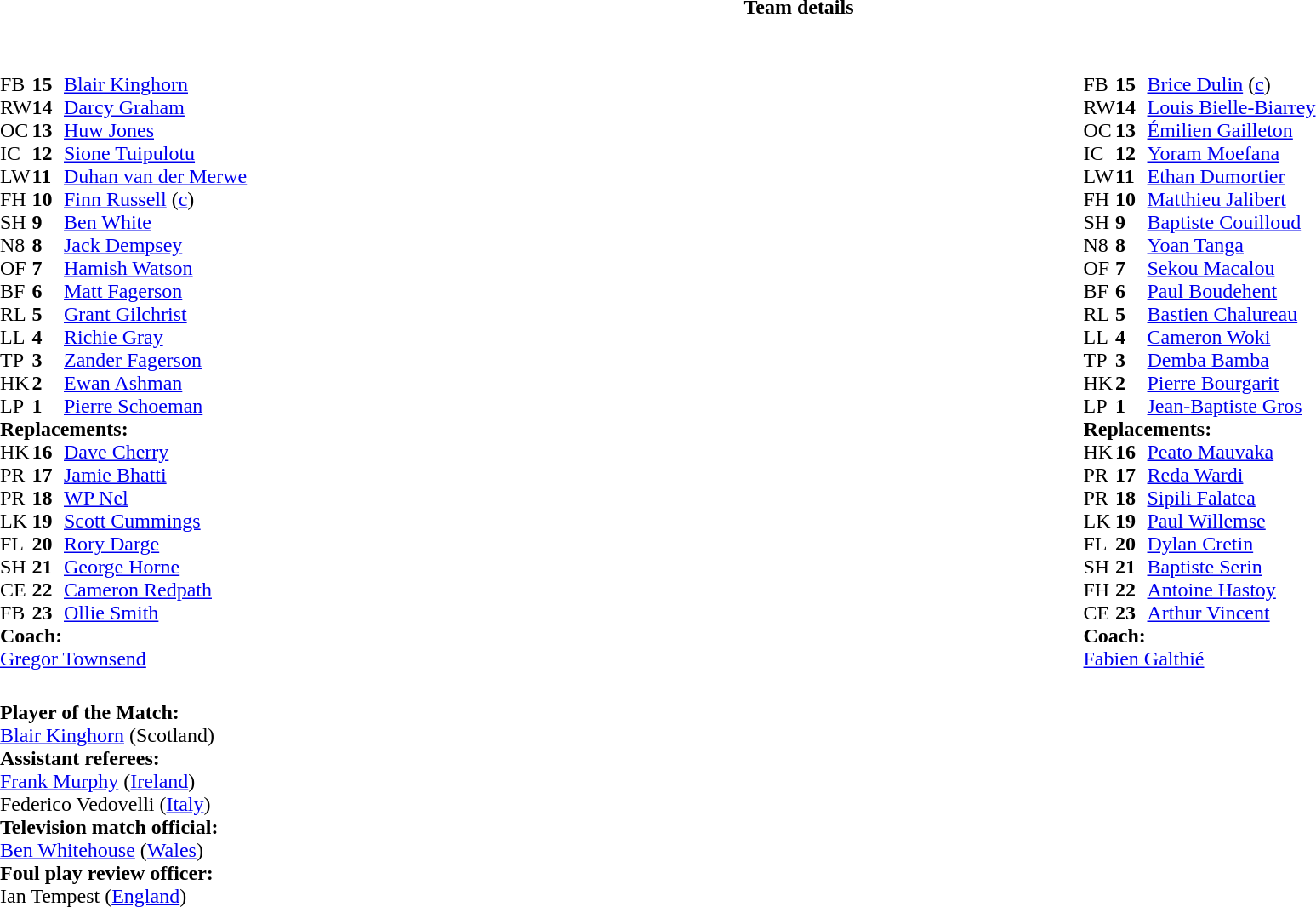<table border="0" style="width:100%;" class="collapsible collapsed">
<tr>
<th>Team details</th>
</tr>
<tr>
<td><br><table style="width:100%">
<tr>
<td style="vertical-align:top;width:50%"><br><table cellspacing="0" cellpadding="0">
<tr>
<th width="25"></th>
<th width="25"></th>
</tr>
<tr>
<td>FB</td>
<td><strong>15</strong></td>
<td><a href='#'>Blair Kinghorn</a></td>
</tr>
<tr>
<td>RW</td>
<td><strong>14</strong></td>
<td><a href='#'>Darcy Graham</a></td>
</tr>
<tr>
<td>OC</td>
<td><strong>13</strong></td>
<td><a href='#'>Huw Jones</a></td>
</tr>
<tr>
<td>IC</td>
<td><strong>12</strong></td>
<td><a href='#'>Sione Tuipulotu</a></td>
<td></td>
<td></td>
</tr>
<tr>
<td>LW</td>
<td><strong>11</strong></td>
<td><a href='#'>Duhan van der Merwe</a></td>
</tr>
<tr>
<td>FH</td>
<td><strong>10</strong></td>
<td><a href='#'>Finn Russell</a> (<a href='#'>c</a>)</td>
</tr>
<tr>
<td>SH</td>
<td><strong>9</strong></td>
<td><a href='#'>Ben White</a></td>
<td></td>
<td></td>
</tr>
<tr>
<td>N8</td>
<td><strong>8</strong></td>
<td><a href='#'>Jack Dempsey</a></td>
<td></td>
<td></td>
</tr>
<tr>
<td>OF</td>
<td><strong>7</strong></td>
<td><a href='#'>Hamish Watson</a></td>
<td></td>
<td></td>
</tr>
<tr>
<td>BF</td>
<td><strong>6</strong></td>
<td><a href='#'>Matt Fagerson</a></td>
</tr>
<tr>
<td>RL</td>
<td><strong>5</strong></td>
<td><a href='#'>Grant Gilchrist</a></td>
<td></td>
<td></td>
</tr>
<tr>
<td>LL</td>
<td><strong>4</strong></td>
<td><a href='#'>Richie Gray</a></td>
</tr>
<tr>
<td>TP</td>
<td><strong>3</strong></td>
<td><a href='#'>Zander Fagerson</a></td>
<td></td>
</tr>
<tr>
<td>HK</td>
<td><strong>2</strong></td>
<td><a href='#'>Ewan Ashman</a></td>
<td></td>
<td></td>
</tr>
<tr>
<td>LP</td>
<td><strong>1</strong></td>
<td><a href='#'>Pierre Schoeman</a></td>
<td></td>
<td></td>
</tr>
<tr>
<td colspan="3"><strong>Replacements:</strong></td>
</tr>
<tr>
<td>HK</td>
<td><strong>16</strong></td>
<td><a href='#'>Dave Cherry</a></td>
<td></td>
<td></td>
</tr>
<tr>
<td>PR</td>
<td><strong>17</strong></td>
<td><a href='#'>Jamie Bhatti</a></td>
<td></td>
<td></td>
</tr>
<tr>
<td>PR</td>
<td><strong>18</strong></td>
<td><a href='#'>WP Nel</a></td>
<td></td>
<td></td>
</tr>
<tr>
<td>LK</td>
<td><strong>19</strong></td>
<td><a href='#'>Scott Cummings</a></td>
<td></td>
<td></td>
</tr>
<tr>
<td>FL</td>
<td><strong>20</strong></td>
<td><a href='#'>Rory Darge</a></td>
<td></td>
<td></td>
</tr>
<tr>
<td>SH</td>
<td><strong>21</strong></td>
<td><a href='#'>George Horne</a></td>
<td></td>
<td></td>
</tr>
<tr>
<td>CE</td>
<td><strong>22</strong></td>
<td><a href='#'>Cameron Redpath</a></td>
<td></td>
<td></td>
</tr>
<tr>
<td>FB</td>
<td><strong>23</strong></td>
<td><a href='#'>Ollie Smith</a></td>
</tr>
<tr>
<td colspan="3"><strong>Coach:</strong></td>
</tr>
<tr>
<td colspan="3"> <a href='#'>Gregor Townsend</a></td>
</tr>
</table>
</td>
<td style="vertical-align:top;width:50%"><br><table cellspacing="0" cellpadding="0" style="margin:auto">
<tr>
<th width="25"></th>
<th width="25"></th>
</tr>
<tr>
<td>FB</td>
<td><strong>15</strong></td>
<td><a href='#'>Brice Dulin</a> (<a href='#'>c</a>)</td>
</tr>
<tr>
<td>RW</td>
<td><strong>14</strong></td>
<td><a href='#'>Louis Bielle-Biarrey</a></td>
</tr>
<tr>
<td>OC</td>
<td><strong>13</strong></td>
<td><a href='#'>Émilien Gailleton</a></td>
</tr>
<tr>
<td>IC</td>
<td><strong>12</strong></td>
<td><a href='#'>Yoram Moefana</a></td>
</tr>
<tr>
<td>LW</td>
<td><strong>11</strong></td>
<td><a href='#'>Ethan Dumortier</a></td>
<td></td>
<td></td>
</tr>
<tr>
<td>FH</td>
<td><strong>10</strong></td>
<td><a href='#'>Matthieu Jalibert</a></td>
<td></td>
<td></td>
</tr>
<tr>
<td>SH</td>
<td><strong>9</strong></td>
<td><a href='#'>Baptiste Couilloud</a></td>
<td></td>
<td></td>
</tr>
<tr>
<td>N8</td>
<td><strong>8</strong></td>
<td><a href='#'>Yoan Tanga</a></td>
</tr>
<tr>
<td>OF</td>
<td><strong>7</strong></td>
<td><a href='#'>Sekou Macalou</a></td>
<td></td>
<td></td>
</tr>
<tr>
<td>BF</td>
<td><strong>6</strong></td>
<td><a href='#'>Paul Boudehent</a></td>
</tr>
<tr>
<td>RL</td>
<td><strong>5</strong></td>
<td><a href='#'>Bastien Chalureau</a></td>
<td></td>
<td></td>
</tr>
<tr>
<td>LL</td>
<td><strong>4</strong></td>
<td><a href='#'>Cameron Woki</a></td>
</tr>
<tr>
<td>TP</td>
<td><strong>3</strong></td>
<td><a href='#'>Demba Bamba</a></td>
<td></td>
<td></td>
</tr>
<tr>
<td>HK</td>
<td><strong>2</strong></td>
<td><a href='#'>Pierre Bourgarit</a></td>
<td></td>
<td></td>
</tr>
<tr>
<td>LP</td>
<td><strong>1</strong></td>
<td><a href='#'>Jean-Baptiste Gros</a></td>
<td></td>
<td></td>
</tr>
<tr>
<td colspan="3"><strong>Replacements:</strong></td>
</tr>
<tr>
<td>HK</td>
<td><strong>16</strong></td>
<td><a href='#'>Peato Mauvaka</a></td>
<td></td>
<td></td>
</tr>
<tr>
<td>PR</td>
<td><strong>17</strong></td>
<td><a href='#'>Reda Wardi</a></td>
<td></td>
<td></td>
</tr>
<tr>
<td>PR</td>
<td><strong>18</strong></td>
<td><a href='#'>Sipili Falatea</a></td>
<td></td>
<td></td>
</tr>
<tr>
<td>LK</td>
<td><strong>19</strong></td>
<td><a href='#'>Paul Willemse</a></td>
<td></td>
<td></td>
</tr>
<tr>
<td>FL</td>
<td><strong>20</strong></td>
<td><a href='#'>Dylan Cretin</a></td>
<td></td>
<td></td>
</tr>
<tr>
<td>SH</td>
<td><strong>21</strong></td>
<td><a href='#'>Baptiste Serin</a></td>
<td></td>
<td></td>
</tr>
<tr>
<td>FH</td>
<td><strong>22</strong></td>
<td><a href='#'>Antoine Hastoy</a></td>
<td></td>
<td></td>
</tr>
<tr>
<td>CE</td>
<td><strong>23</strong></td>
<td><a href='#'>Arthur Vincent</a></td>
<td></td>
<td></td>
</tr>
<tr>
<td colspan="3"><strong>Coach:</strong></td>
</tr>
<tr>
<td colspan="3"> <a href='#'>Fabien Galthié</a></td>
</tr>
</table>
</td>
</tr>
</table>
<table style="width:100%">
<tr>
<td><br><strong>Player of the Match:</strong>
<br><a href='#'>Blair Kinghorn</a> (Scotland)<br><strong>Assistant referees:</strong>
<br><a href='#'>Frank Murphy</a> (<a href='#'>Ireland</a>)
<br>Federico Vedovelli (<a href='#'>Italy</a>)
<br><strong>Television match official:</strong>
<br><a href='#'>Ben Whitehouse</a> (<a href='#'>Wales</a>)
<br><strong>Foul play review officer:</strong>
<br>Ian Tempest (<a href='#'>England</a>)</td>
</tr>
</table>
</td>
</tr>
</table>
